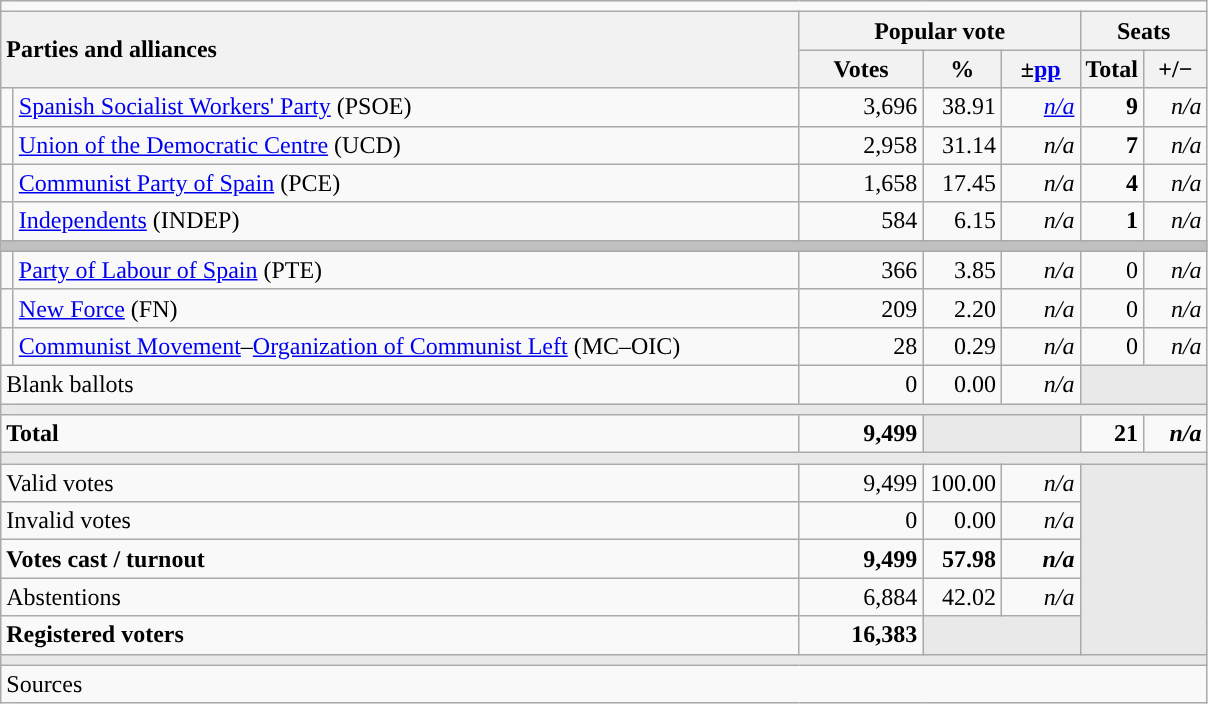<table class="wikitable" style="text-align:right;">
<tr>
<td colspan="7"></td>
</tr>
<tr>
<th style="text-align:left;" rowspan="2" colspan="2" width="525">Parties and alliances</th>
<th colspan="3">Popular vote</th>
<th colspan="2">Seats</th>
</tr>
<tr>
<th width="75">Votes</th>
<th width="45">%</th>
<th width="45">±<a href='#'>pp</a></th>
<th width="35">Total</th>
<th width="35">+/−</th>
</tr>
<tr>
<td width="1" style="color:inherit;background:"></td>
<td align="left"><a href='#'>Spanish Socialist Workers' Party</a> (PSOE)</td>
<td>3,696</td>
<td>38.91</td>
<td><em><a href='#'>n/a</a></em></td>
<td><strong>9</strong></td>
<td><em>n/a</em></td>
</tr>
<tr>
<td style="color:inherit;background:"></td>
<td align="left"><a href='#'>Union of the Democratic Centre</a> (UCD)</td>
<td>2,958</td>
<td>31.14</td>
<td><em>n/a</em></td>
<td><strong>7</strong></td>
<td><em>n/a</em></td>
</tr>
<tr>
<td style="color:inherit;background:"></td>
<td align="left"><a href='#'>Communist Party of Spain</a> (PCE)</td>
<td>1,658</td>
<td>17.45</td>
<td><em>n/a</em></td>
<td><strong>4</strong></td>
<td><em>n/a</em></td>
</tr>
<tr>
<td style="color:inherit;background:"></td>
<td align="left"><a href='#'>Independents</a> (INDEP)</td>
<td>584</td>
<td>6.15</td>
<td><em>n/a</em></td>
<td><strong>1</strong></td>
<td><em>n/a</em></td>
</tr>
<tr>
<td colspan="7" bgcolor="#C0C0C0"></td>
</tr>
<tr>
<td style="color:inherit;background:"></td>
<td align="left"><a href='#'>Party of Labour of Spain</a> (PTE)</td>
<td>366</td>
<td>3.85</td>
<td><em>n/a</em></td>
<td>0</td>
<td><em>n/a</em></td>
</tr>
<tr>
<td style="color:inherit;background:"></td>
<td align="left"><a href='#'>New Force</a> (FN)</td>
<td>209</td>
<td>2.20</td>
<td><em>n/a</em></td>
<td>0</td>
<td><em>n/a</em></td>
</tr>
<tr>
<td style="color:inherit;background:"></td>
<td align="left"><a href='#'>Communist Movement</a>–<a href='#'>Organization of Communist Left</a> (MC–OIC)</td>
<td>28</td>
<td>0.29</td>
<td><em>n/a</em></td>
<td>0</td>
<td><em>n/a</em></td>
</tr>
<tr>
<td align="left" colspan="2">Blank ballots</td>
<td>0</td>
<td>0.00</td>
<td><em>n/a</em></td>
<td bgcolor="#E9E9E9" colspan="2"></td>
</tr>
<tr>
<td colspan="7" bgcolor="#E9E9E9"></td>
</tr>
<tr style="font-weight:bold;">
<td align="left" colspan="2">Total</td>
<td>9,499</td>
<td bgcolor="#E9E9E9" colspan="2"></td>
<td>21</td>
<td><em>n/a</em></td>
</tr>
<tr>
<td colspan="7" bgcolor="#E9E9E9"></td>
</tr>
<tr>
<td align="left" colspan="2">Valid votes</td>
<td>9,499</td>
<td>100.00</td>
<td><em>n/a</em></td>
<td bgcolor="#E9E9E9" colspan="2" rowspan="5"></td>
</tr>
<tr>
<td align="left" colspan="2">Invalid votes</td>
<td>0</td>
<td>0.00</td>
<td><em>n/a</em></td>
</tr>
<tr style="font-weight:bold;">
<td align="left" colspan="2">Votes cast / turnout</td>
<td>9,499</td>
<td>57.98</td>
<td><em>n/a</em></td>
</tr>
<tr>
<td align="left" colspan="2">Abstentions</td>
<td>6,884</td>
<td>42.02</td>
<td><em>n/a</em></td>
</tr>
<tr style="font-weight:bold;">
<td align="left" colspan="2">Registered voters</td>
<td>16,383</td>
<td bgcolor="#E9E9E9" colspan="2"></td>
</tr>
<tr>
<td colspan="7" bgcolor="#E9E9E9"></td>
</tr>
<tr>
<td align="left" colspan="7">Sources</td>
</tr>
</table>
